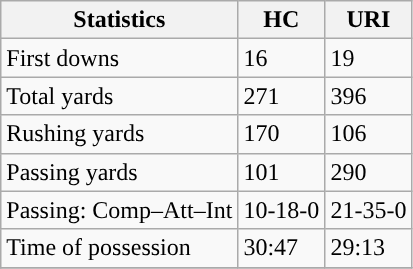<table class="wikitable" style="float: left;">
<tr>
<th>Statistics</th>
<th>HC</th>
<th>URI</th>
</tr>
<tr>
<td>First downs</td>
<td>16</td>
<td>19</td>
</tr>
<tr>
<td>Total yards</td>
<td>271</td>
<td>396</td>
</tr>
<tr>
<td>Rushing yards</td>
<td>170</td>
<td>106</td>
</tr>
<tr>
<td>Passing yards</td>
<td>101</td>
<td>290</td>
</tr>
<tr>
<td>Passing: Comp–Att–Int</td>
<td>10-18-0</td>
<td>21-35-0</td>
</tr>
<tr>
<td>Time of possession</td>
<td>30:47</td>
<td>29:13</td>
</tr>
<tr>
</tr>
</table>
